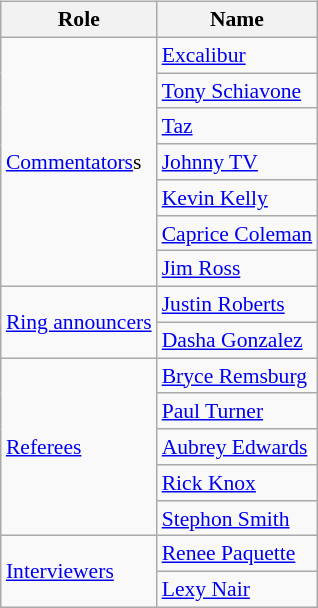<table class=wikitable style="font-size:90%; margin: 0.5em 0 0.5em 1em; float: right; clear: right;">
<tr>
<th>Role</th>
<th>Name</th>
</tr>
<tr>
<td rowspan=7><a href='#'>Commentators</a>s</td>
<td><a href='#'>Excalibur</a> </td>
</tr>
<tr>
<td><a href='#'>Tony Schiavone</a> </td>
</tr>
<tr>
<td><a href='#'>Taz</a> </td>
</tr>
<tr>
<td><a href='#'>Johnny TV</a> </td>
</tr>
<tr>
<td><a href='#'>Kevin Kelly</a> </td>
</tr>
<tr>
<td><a href='#'>Caprice Coleman</a> </td>
</tr>
<tr>
<td><a href='#'>Jim Ross</a> </td>
</tr>
<tr>
<td rowspan=2><a href='#'>Ring announcers</a></td>
<td><a href='#'>Justin Roberts</a> </td>
</tr>
<tr>
<td><a href='#'>Dasha Gonzalez</a> </td>
</tr>
<tr>
<td rowspan=5><a href='#'>Referees</a></td>
<td><a href='#'>Bryce Remsburg</a></td>
</tr>
<tr>
<td><a href='#'>Paul Turner</a></td>
</tr>
<tr>
<td><a href='#'>Aubrey Edwards</a></td>
</tr>
<tr>
<td><a href='#'>Rick Knox</a></td>
</tr>
<tr>
<td><a href='#'>Stephon Smith</a></td>
</tr>
<tr>
<td rowspan=3><a href='#'>Interviewers</a></td>
<td><a href='#'>Renee Paquette</a></td>
</tr>
<tr>
<td><a href='#'>Lexy Nair</a></td>
</tr>
</table>
